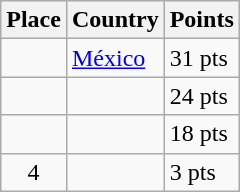<table class=wikitable>
<tr>
<th>Place</th>
<th>Country</th>
<th>Points</th>
</tr>
<tr>
<td align=center></td>
<td> <a href='#'>México</a></td>
<td>31 pts</td>
</tr>
<tr>
<td align=center></td>
<td></td>
<td>24 pts</td>
</tr>
<tr>
<td align=center></td>
<td></td>
<td>18 pts</td>
</tr>
<tr>
<td align=center>4</td>
<td></td>
<td>3 pts</td>
</tr>
</table>
